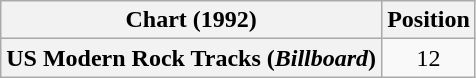<table class="wikitable plainrowheaders" style="text-align:center">
<tr>
<th>Chart (1992)</th>
<th>Position</th>
</tr>
<tr>
<th scope="row">US Modern Rock Tracks (<em>Billboard</em>)</th>
<td>12</td>
</tr>
</table>
